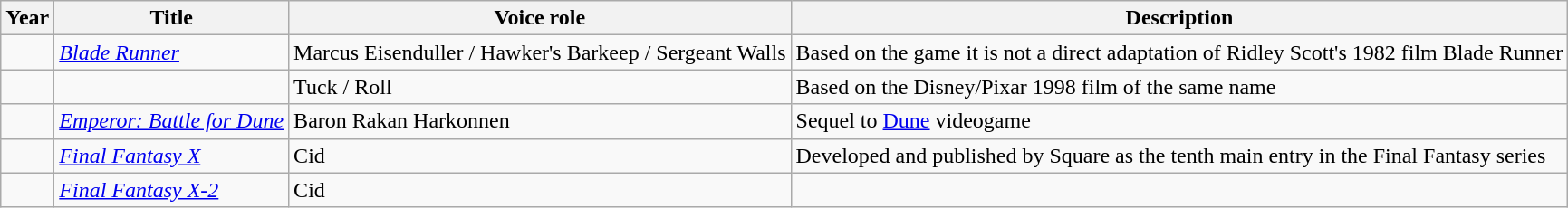<table class="wikitable sortable plainrowheaders unsortable">
<tr>
<th scope=col>Year</th>
<th scope=col>Title</th>
<th scope=col>Voice role</th>
<th scope=col>Description</th>
</tr>
<tr>
<td></td>
<td scope=row><em><a href='#'>Blade Runner</a></em></td>
<td>Marcus Eisenduller / Hawker's Barkeep / Sergeant Walls</td>
<td>Based on the game it is not a direct adaptation of Ridley Scott's 1982 film Blade Runner</td>
</tr>
<tr>
<td></td>
<td scope=row><em></em></td>
<td>Tuck / Roll</td>
<td>Based on the Disney/Pixar 1998 film of the same name</td>
</tr>
<tr>
<td></td>
<td scope=row><em><a href='#'>Emperor: Battle for Dune</a></em></td>
<td>Baron Rakan Harkonnen</td>
<td>Sequel to <a href='#'>Dune</a> videogame</td>
</tr>
<tr>
<td></td>
<td scope=row><em><a href='#'>Final Fantasy X</a></em></td>
<td>Cid</td>
<td>Developed and published by Square as the tenth main entry in the Final Fantasy series</td>
</tr>
<tr>
<td></td>
<td scope=row><em><a href='#'>Final Fantasy X-2</a></em></td>
<td>Cid</td>
<td></td>
</tr>
</table>
